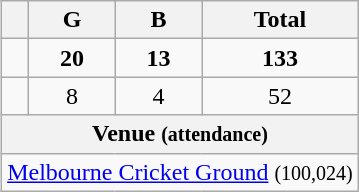<table class="wikitable" style="float:right; text-align:center; margin:1em;">
<tr>
<th></th>
<th>G</th>
<th>B</th>
<th>Total</th>
</tr>
<tr>
<td style="text-align:left"><strong></strong></td>
<td><strong>20</strong></td>
<td><strong>13</strong></td>
<td><strong>133</strong></td>
</tr>
<tr>
<td style="text-align:left"></td>
<td>8</td>
<td>4</td>
<td>52</td>
</tr>
<tr>
<th colspan=4>Venue <small>(attendance)</small></th>
</tr>
<tr>
<td colspan=4><a href='#'>Melbourne Cricket Ground</a> <small>(100,024)</small></td>
</tr>
</table>
